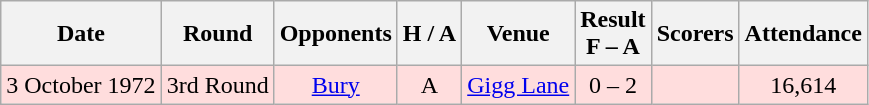<table class="wikitable" style="text-align:center">
<tr>
<th>Date</th>
<th>Round</th>
<th>Opponents</th>
<th>H / A</th>
<th>Venue</th>
<th>Result<br>F – A</th>
<th>Scorers</th>
<th>Attendance</th>
</tr>
<tr bgcolor="#ffdddd">
<td>3 October 1972</td>
<td>3rd Round</td>
<td><a href='#'>Bury</a></td>
<td>A</td>
<td><a href='#'>Gigg Lane</a></td>
<td>0 – 2</td>
<td></td>
<td>16,614</td>
</tr>
</table>
